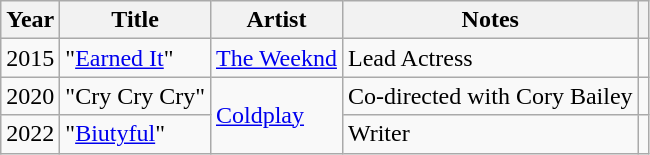<table class="wikitable sortable">
<tr>
<th>Year</th>
<th>Title</th>
<th>Artist</th>
<th class="unsortable">Notes</th>
<th class="unsortable"></th>
</tr>
<tr>
<td>2015</td>
<td>"<a href='#'>Earned It</a>"</td>
<td><a href='#'>The Weeknd</a></td>
<td>Lead Actress</td>
<td align=center></td>
</tr>
<tr>
<td>2020</td>
<td>"Cry Cry Cry"</td>
<td rowspan="2"><a href='#'>Coldplay</a></td>
<td>Co-directed with Cory Bailey</td>
<td align=center></td>
</tr>
<tr>
<td>2022</td>
<td>"<a href='#'>Biutyful</a>"</td>
<td>Writer</td>
<td align=center></td>
</tr>
</table>
